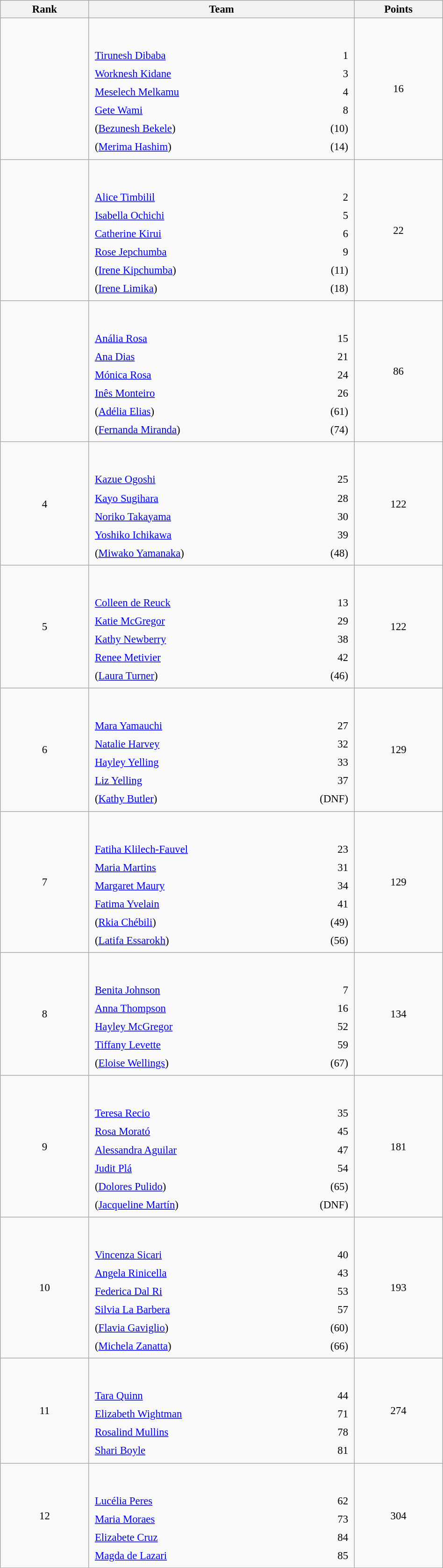<table class="wikitable sortable" style=" text-align:center; font-size:95%;" width="50%">
<tr>
<th width=10%>Rank</th>
<th width=30%>Team</th>
<th width=10%>Points</th>
</tr>
<tr>
<td align=center></td>
<td align=left> <br><br><table width=100%>
<tr>
<td align=left style="border:0"><a href='#'>Tirunesh Dibaba</a></td>
<td align=right style="border:0">1</td>
</tr>
<tr>
<td align=left style="border:0"><a href='#'>Worknesh Kidane</a></td>
<td align=right style="border:0">3</td>
</tr>
<tr>
<td align=left style="border:0"><a href='#'>Meselech Melkamu</a></td>
<td align=right style="border:0">4</td>
</tr>
<tr>
<td align=left style="border:0"><a href='#'>Gete Wami</a></td>
<td align=right style="border:0">8</td>
</tr>
<tr>
<td align=left style="border:0">(<a href='#'>Bezunesh Bekele</a>)</td>
<td align=right style="border:0">(10)</td>
</tr>
<tr>
<td align=left style="border:0">(<a href='#'>Merima Hashim</a>)</td>
<td align=right style="border:0">(14)</td>
</tr>
</table>
</td>
<td>16</td>
</tr>
<tr>
<td align=center></td>
<td align=left> <br><br><table width=100%>
<tr>
<td align=left style="border:0"><a href='#'>Alice Timbilil</a></td>
<td align=right style="border:0">2</td>
</tr>
<tr>
<td align=left style="border:0"><a href='#'>Isabella Ochichi</a></td>
<td align=right style="border:0">5</td>
</tr>
<tr>
<td align=left style="border:0"><a href='#'>Catherine Kirui</a></td>
<td align=right style="border:0">6</td>
</tr>
<tr>
<td align=left style="border:0"><a href='#'>Rose Jepchumba</a></td>
<td align=right style="border:0">9</td>
</tr>
<tr>
<td align=left style="border:0">(<a href='#'>Irene Kipchumba</a>)</td>
<td align=right style="border:0">(11)</td>
</tr>
<tr>
<td align=left style="border:0">(<a href='#'>Irene Limika</a>)</td>
<td align=right style="border:0">(18)</td>
</tr>
</table>
</td>
<td>22</td>
</tr>
<tr>
<td align=center></td>
<td align=left> <br><br><table width=100%>
<tr>
<td align=left style="border:0"><a href='#'>Anália Rosa</a></td>
<td align=right style="border:0">15</td>
</tr>
<tr>
<td align=left style="border:0"><a href='#'>Ana Dias</a></td>
<td align=right style="border:0">21</td>
</tr>
<tr>
<td align=left style="border:0"><a href='#'>Mónica Rosa</a></td>
<td align=right style="border:0">24</td>
</tr>
<tr>
<td align=left style="border:0"><a href='#'>Inês Monteiro</a></td>
<td align=right style="border:0">26</td>
</tr>
<tr>
<td align=left style="border:0">(<a href='#'>Adélia Elias</a>)</td>
<td align=right style="border:0">(61)</td>
</tr>
<tr>
<td align=left style="border:0">(<a href='#'>Fernanda Miranda</a>)</td>
<td align=right style="border:0">(74)</td>
</tr>
</table>
</td>
<td>86</td>
</tr>
<tr>
<td align=center>4</td>
<td align=left> <br><br><table width=100%>
<tr>
<td align=left style="border:0"><a href='#'>Kazue Ogoshi</a></td>
<td align=right style="border:0">25</td>
</tr>
<tr>
<td align=left style="border:0"><a href='#'>Kayo Sugihara</a></td>
<td align=right style="border:0">28</td>
</tr>
<tr>
<td align=left style="border:0"><a href='#'>Noriko Takayama</a></td>
<td align=right style="border:0">30</td>
</tr>
<tr>
<td align=left style="border:0"><a href='#'>Yoshiko Ichikawa</a></td>
<td align=right style="border:0">39</td>
</tr>
<tr>
<td align=left style="border:0">(<a href='#'>Miwako Yamanaka</a>)</td>
<td align=right style="border:0">(48)</td>
</tr>
</table>
</td>
<td>122</td>
</tr>
<tr>
<td align=center>5</td>
<td align=left> <br><br><table width=100%>
<tr>
<td align=left style="border:0"><a href='#'>Colleen de Reuck</a></td>
<td align=right style="border:0">13</td>
</tr>
<tr>
<td align=left style="border:0"><a href='#'>Katie McGregor</a></td>
<td align=right style="border:0">29</td>
</tr>
<tr>
<td align=left style="border:0"><a href='#'>Kathy Newberry</a></td>
<td align=right style="border:0">38</td>
</tr>
<tr>
<td align=left style="border:0"><a href='#'>Renee Metivier</a></td>
<td align=right style="border:0">42</td>
</tr>
<tr>
<td align=left style="border:0">(<a href='#'>Laura Turner</a>)</td>
<td align=right style="border:0">(46)</td>
</tr>
</table>
</td>
<td>122</td>
</tr>
<tr>
<td align=center>6</td>
<td align=left> <br><br><table width=100%>
<tr>
<td align=left style="border:0"><a href='#'>Mara Yamauchi</a></td>
<td align=right style="border:0">27</td>
</tr>
<tr>
<td align=left style="border:0"><a href='#'>Natalie Harvey</a></td>
<td align=right style="border:0">32</td>
</tr>
<tr>
<td align=left style="border:0"><a href='#'>Hayley Yelling</a></td>
<td align=right style="border:0">33</td>
</tr>
<tr>
<td align=left style="border:0"><a href='#'>Liz Yelling</a></td>
<td align=right style="border:0">37</td>
</tr>
<tr>
<td align=left style="border:0">(<a href='#'>Kathy Butler</a>)</td>
<td align=right style="border:0">(DNF)</td>
</tr>
</table>
</td>
<td>129</td>
</tr>
<tr>
<td align=center>7</td>
<td align=left> <br><br><table width=100%>
<tr>
<td align=left style="border:0"><a href='#'>Fatiha Klilech-Fauvel</a></td>
<td align=right style="border:0">23</td>
</tr>
<tr>
<td align=left style="border:0"><a href='#'>Maria Martins</a></td>
<td align=right style="border:0">31</td>
</tr>
<tr>
<td align=left style="border:0"><a href='#'>Margaret Maury</a></td>
<td align=right style="border:0">34</td>
</tr>
<tr>
<td align=left style="border:0"><a href='#'>Fatima Yvelain</a></td>
<td align=right style="border:0">41</td>
</tr>
<tr>
<td align=left style="border:0">(<a href='#'>Rkia Chébili</a>)</td>
<td align=right style="border:0">(49)</td>
</tr>
<tr>
<td align=left style="border:0">(<a href='#'>Latifa Essarokh</a>)</td>
<td align=right style="border:0">(56)</td>
</tr>
</table>
</td>
<td>129</td>
</tr>
<tr>
<td align=center>8</td>
<td align=left> <br><br><table width=100%>
<tr>
<td align=left style="border:0"><a href='#'>Benita Johnson</a></td>
<td align=right style="border:0">7</td>
</tr>
<tr>
<td align=left style="border:0"><a href='#'>Anna Thompson</a></td>
<td align=right style="border:0">16</td>
</tr>
<tr>
<td align=left style="border:0"><a href='#'>Hayley McGregor</a></td>
<td align=right style="border:0">52</td>
</tr>
<tr>
<td align=left style="border:0"><a href='#'>Tiffany Levette</a></td>
<td align=right style="border:0">59</td>
</tr>
<tr>
<td align=left style="border:0">(<a href='#'>Eloise Wellings</a>)</td>
<td align=right style="border:0">(67)</td>
</tr>
</table>
</td>
<td>134</td>
</tr>
<tr>
<td align=center>9</td>
<td align=left> <br><br><table width=100%>
<tr>
<td align=left style="border:0"><a href='#'>Teresa Recio</a></td>
<td align=right style="border:0">35</td>
</tr>
<tr>
<td align=left style="border:0"><a href='#'>Rosa Morató</a></td>
<td align=right style="border:0">45</td>
</tr>
<tr>
<td align=left style="border:0"><a href='#'>Alessandra Aguilar</a></td>
<td align=right style="border:0">47</td>
</tr>
<tr>
<td align=left style="border:0"><a href='#'>Judit Plá</a></td>
<td align=right style="border:0">54</td>
</tr>
<tr>
<td align=left style="border:0">(<a href='#'>Dolores Pulido</a>)</td>
<td align=right style="border:0">(65)</td>
</tr>
<tr>
<td align=left style="border:0">(<a href='#'>Jacqueline Martín</a>)</td>
<td align=right style="border:0">(DNF)</td>
</tr>
</table>
</td>
<td>181</td>
</tr>
<tr>
<td align=center>10</td>
<td align=left> <br><br><table width=100%>
<tr>
<td align=left style="border:0"><a href='#'>Vincenza Sicari</a></td>
<td align=right style="border:0">40</td>
</tr>
<tr>
<td align=left style="border:0"><a href='#'>Angela Rinicella</a></td>
<td align=right style="border:0">43</td>
</tr>
<tr>
<td align=left style="border:0"><a href='#'>Federica Dal Ri</a></td>
<td align=right style="border:0">53</td>
</tr>
<tr>
<td align=left style="border:0"><a href='#'>Silvia La Barbera</a></td>
<td align=right style="border:0">57</td>
</tr>
<tr>
<td align=left style="border:0">(<a href='#'>Flavia Gaviglio</a>)</td>
<td align=right style="border:0">(60)</td>
</tr>
<tr>
<td align=left style="border:0">(<a href='#'>Michela Zanatta</a>)</td>
<td align=right style="border:0">(66)</td>
</tr>
</table>
</td>
<td>193</td>
</tr>
<tr>
<td align=center>11</td>
<td align=left> <br><br><table width=100%>
<tr>
<td align=left style="border:0"><a href='#'>Tara Quinn</a></td>
<td align=right style="border:0">44</td>
</tr>
<tr>
<td align=left style="border:0"><a href='#'>Elizabeth Wightman</a></td>
<td align=right style="border:0">71</td>
</tr>
<tr>
<td align=left style="border:0"><a href='#'>Rosalind Mullins</a></td>
<td align=right style="border:0">78</td>
</tr>
<tr>
<td align=left style="border:0"><a href='#'>Shari Boyle</a></td>
<td align=right style="border:0">81</td>
</tr>
</table>
</td>
<td>274</td>
</tr>
<tr>
<td align=center>12</td>
<td align=left> <br><br><table width=100%>
<tr>
<td align=left style="border:0"><a href='#'>Lucélia Peres</a></td>
<td align=right style="border:0">62</td>
</tr>
<tr>
<td align=left style="border:0"><a href='#'>Maria Moraes</a></td>
<td align=right style="border:0">73</td>
</tr>
<tr>
<td align=left style="border:0"><a href='#'>Elizabete Cruz</a></td>
<td align=right style="border:0">84</td>
</tr>
<tr>
<td align=left style="border:0"><a href='#'>Magda de Lazari</a></td>
<td align=right style="border:0">85</td>
</tr>
</table>
</td>
<td>304</td>
</tr>
</table>
